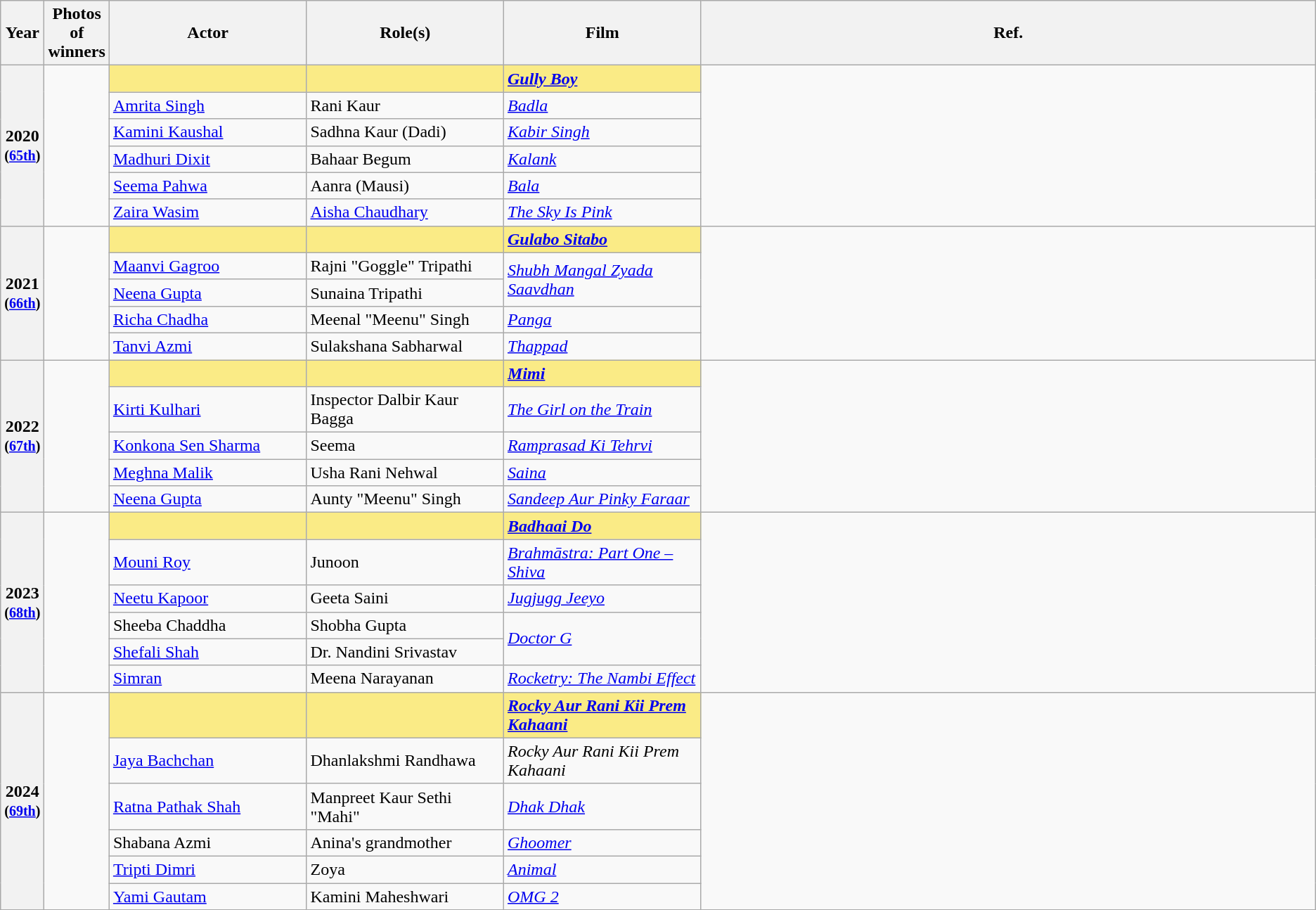<table class="wikitable sortable" style="text-align:left;">
<tr>
<th scope="col" style="width:3%; text-align:center;">Year</th>
<th scope="col" style="width:3%;text-align:center;">Photos of winners</th>
<th scope="col" style="width:15%;text-align:center;">Actor</th>
<th scope="col" style="width:15%;text-align:center;">Role(s)</th>
<th scope="col" style="width:15%;text-align:center;">Film</th>
<th>Ref.</th>
</tr>
<tr>
<th scope="row" rowspan=6 style="text-align:center">2020 <br><small>(<a href='#'>65th</a>) </small></th>
<td rowspan=6 style="text-align:center"></td>
<td style="background:#FAEB86;"><strong></strong> </td>
<td style="background:#FAEB86;"><strong></strong></td>
<td style="background:#FAEB86;"><strong><em><a href='#'>Gully Boy</a></em></strong></td>
<td rowspan="6"></td>
</tr>
<tr>
<td><a href='#'>Amrita Singh</a></td>
<td>Rani Kaur</td>
<td><em><a href='#'>Badla</a></em></td>
</tr>
<tr>
<td><a href='#'>Kamini Kaushal</a></td>
<td>Sadhna Kaur (Dadi)</td>
<td><em><a href='#'>Kabir Singh</a></em></td>
</tr>
<tr>
<td><a href='#'>Madhuri Dixit</a></td>
<td>Bahaar Begum</td>
<td><em><a href='#'>Kalank</a></em></td>
</tr>
<tr>
<td><a href='#'>Seema Pahwa</a></td>
<td>Aanra (Mausi)</td>
<td><em><a href='#'>Bala</a></em></td>
</tr>
<tr>
<td><a href='#'>Zaira Wasim</a></td>
<td><a href='#'>Aisha Chaudhary</a></td>
<td><em><a href='#'>The Sky Is Pink</a></em></td>
</tr>
<tr>
<th scope="row" rowspan=5 style="text-align:center">2021 <br><small>(<a href='#'>66th</a>) </small></th>
<td rowspan=5 style="text-align:center"></td>
<td style="background:#FAEB86;"><strong></strong> </td>
<td style="background:#FAEB86;"><strong></strong></td>
<td style="background:#FAEB86;"><strong><em><a href='#'>Gulabo Sitabo</a></em></strong></td>
<td rowspan="5"></td>
</tr>
<tr>
<td><a href='#'>Maanvi Gagroo</a></td>
<td>Rajni "Goggle" Tripathi</td>
<td rowspan =2><em><a href='#'>Shubh Mangal Zyada Saavdhan</a></em></td>
</tr>
<tr>
<td><a href='#'>Neena Gupta</a></td>
<td>Sunaina Tripathi</td>
</tr>
<tr>
<td><a href='#'>Richa Chadha</a></td>
<td>Meenal "Meenu" Singh</td>
<td><em><a href='#'>Panga</a></em></td>
</tr>
<tr>
<td><a href='#'>Tanvi Azmi</a></td>
<td>Sulakshana Sabharwal</td>
<td><em><a href='#'>Thappad</a></em></td>
</tr>
<tr>
<th scope="row" rowspan=5 style="text-align:center">2022 <br><small>(<a href='#'>67th</a>) </small></th>
<td rowspan=5 style="text-align:center"></td>
<td style="background:#FAEB86;"><strong></strong> </td>
<td style="background:#FAEB86;"><strong></strong></td>
<td style="background:#FAEB86;"><strong><em><a href='#'>Mimi</a></em></strong></td>
<td rowspan="5"></td>
</tr>
<tr>
<td><a href='#'>Kirti Kulhari</a></td>
<td>Inspector Dalbir Kaur Bagga</td>
<td><em><a href='#'>The Girl on the Train</a></em></td>
</tr>
<tr>
<td><a href='#'>Konkona Sen Sharma</a></td>
<td>Seema</td>
<td><em><a href='#'>Ramprasad Ki Tehrvi</a></em></td>
</tr>
<tr>
<td><a href='#'>Meghna Malik</a></td>
<td>Usha Rani Nehwal</td>
<td><em><a href='#'>Saina</a></em></td>
</tr>
<tr>
<td><a href='#'>Neena Gupta</a></td>
<td>Aunty "Meenu" Singh</td>
<td><em><a href='#'>Sandeep Aur Pinky Faraar</a></em></td>
</tr>
<tr>
<th scope="row" rowspan=6 style="text-align:center">2023 <br><small>(<a href='#'>68th</a>) </small></th>
<td rowspan=6 style="text-align:center"></td>
<td style="background:#FAEB86;"><strong></strong> </td>
<td style="background:#FAEB86;"><strong></strong></td>
<td style="background:#FAEB86;"><strong><em><a href='#'>Badhaai Do</a></em></strong></td>
<td rowspan="6"></td>
</tr>
<tr>
<td><a href='#'>Mouni Roy</a></td>
<td>Junoon</td>
<td><em><a href='#'>Brahmāstra: Part One – Shiva</a></em></td>
</tr>
<tr>
<td><a href='#'>Neetu Kapoor</a></td>
<td>Geeta Saini</td>
<td><em><a href='#'>Jugjugg Jeeyo</a></em></td>
</tr>
<tr>
<td>Sheeba Chaddha</td>
<td>Shobha Gupta</td>
<td rowspan=2><em><a href='#'>Doctor G</a></em></td>
</tr>
<tr>
<td><a href='#'>Shefali Shah</a></td>
<td>Dr. Nandini Srivastav</td>
</tr>
<tr>
<td><a href='#'>Simran</a></td>
<td>Meena Narayanan</td>
<td><em><a href='#'>Rocketry: The Nambi Effect</a></em></td>
</tr>
<tr>
<th scope="row" rowspan=7 style="text-align:center">2024 <br><small>(<a href='#'>69th</a>) </small></th>
<td rowspan=7 style="text-align:center"></td>
<td style="background:#FAEB86;"><strong></strong> </td>
<td style="background:#FAEB86;"><strong></strong></td>
<td style="background:#FAEB86;"><strong><em><a href='#'>Rocky Aur Rani Kii Prem Kahaani</a></em></strong></td>
<td rowspan="6"></td>
</tr>
<tr>
<td><a href='#'>Jaya Bachchan</a></td>
<td>Dhanlakshmi Randhawa</td>
<td><em>Rocky Aur Rani Kii Prem Kahaani</em></td>
</tr>
<tr>
<td><a href='#'>Ratna Pathak Shah</a></td>
<td>Manpreet Kaur Sethi "Mahi"</td>
<td><em><a href='#'>Dhak Dhak</a></em></td>
</tr>
<tr>
<td>Shabana Azmi</td>
<td>Anina's grandmother</td>
<td><em><a href='#'>Ghoomer</a></em></td>
</tr>
<tr>
<td><a href='#'>Tripti Dimri</a></td>
<td>Zoya</td>
<td><em><a href='#'>Animal</a></em></td>
</tr>
<tr>
<td><a href='#'>Yami Gautam</a></td>
<td>Kamini Maheshwari</td>
<td><em><a href='#'>OMG 2</a></em></td>
</tr>
</table>
